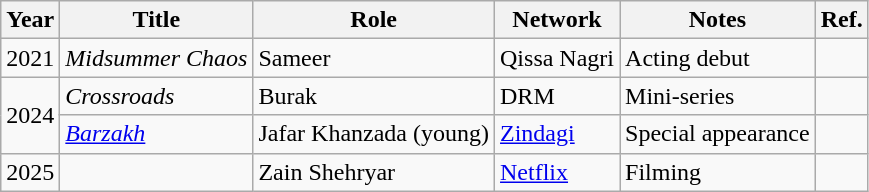<table class="wikitable sortable">
<tr>
<th>Year</th>
<th>Title</th>
<th>Role</th>
<th>Network</th>
<th class="unsortable">Notes</th>
<th class="unsortable">Ref.</th>
</tr>
<tr>
<td>2021</td>
<td><em>Midsummer Chaos</em></td>
<td>Sameer</td>
<td>Qissa Nagri</td>
<td>Acting debut</td>
<td></td>
</tr>
<tr>
<td rowspan="2">2024</td>
<td><em>Crossroads</em></td>
<td>Burak</td>
<td>DRM</td>
<td>Mini-series</td>
<td></td>
</tr>
<tr>
<td><em><a href='#'>Barzakh</a></em></td>
<td>Jafar Khanzada (young)</td>
<td><a href='#'>Zindagi</a></td>
<td>Special appearance</td>
<td></td>
</tr>
<tr>
<td>2025</td>
<td></td>
<td>Zain Shehryar</td>
<td><a href='#'>Netflix</a></td>
<td>Filming</td>
<td></td>
</tr>
</table>
